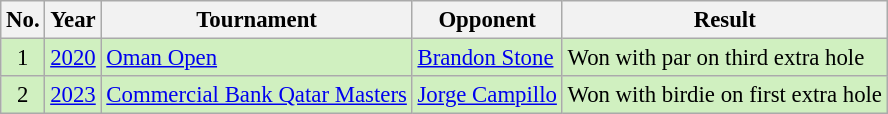<table class="wikitable" style="font-size:95%;">
<tr>
<th>No.</th>
<th>Year</th>
<th>Tournament</th>
<th>Opponent</th>
<th>Result</th>
</tr>
<tr style="background:#D0F0C0;">
<td align=center>1</td>
<td align=center><a href='#'>2020</a></td>
<td><a href='#'>Oman Open</a></td>
<td> <a href='#'>Brandon Stone</a></td>
<td>Won with par on third extra hole</td>
</tr>
<tr style="background:#D0F0C0;">
<td align=center>2</td>
<td align=center><a href='#'>2023</a></td>
<td><a href='#'>Commercial Bank Qatar Masters</a></td>
<td> <a href='#'>Jorge Campillo</a></td>
<td>Won with birdie on first extra hole</td>
</tr>
</table>
